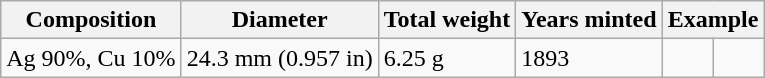<table class="wikitable">
<tr>
<th>Composition</th>
<th>Diameter</th>
<th>Total weight</th>
<th>Years minted</th>
<th colspan="2">Example</th>
</tr>
<tr>
<td>Ag 90%, Cu 10%</td>
<td>24.3 mm (0.957 in)</td>
<td>6.25 g</td>
<td>1893</td>
<td></td>
<td></td>
</tr>
</table>
